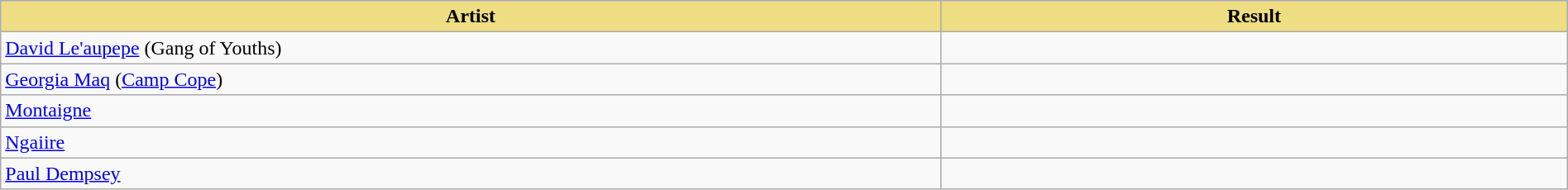<table class="wikitable" width=100%>
<tr>
<th style="width:15%;background:#EEDD82;">Artist</th>
<th style="width:10%;background:#EEDD82;">Result</th>
</tr>
<tr>
<td><a href='#'>David Le'aupepe</a> (Gang of Youths)</td>
<td></td>
</tr>
<tr>
<td><a href='#'>Georgia Maq</a> (<a href='#'>Camp Cope</a>)</td>
<td></td>
</tr>
<tr>
<td><a href='#'>Montaigne</a></td>
<td></td>
</tr>
<tr>
<td><a href='#'>Ngaiire</a></td>
<td></td>
</tr>
<tr>
<td><a href='#'>Paul Dempsey</a></td>
<td></td>
</tr>
</table>
